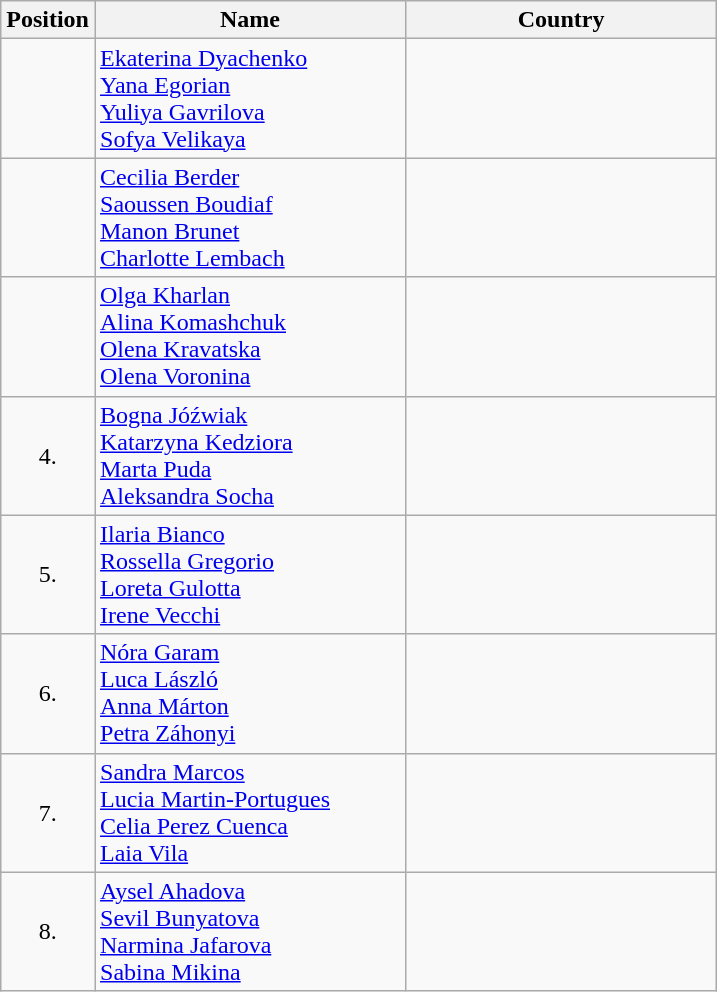<table class="wikitable">
<tr>
<th width="20">Position</th>
<th width="200">Name</th>
<th width="200">Country</th>
</tr>
<tr>
<td align="center"></td>
<td><a href='#'>Ekaterina Dyachenko</a><br><a href='#'>Yana Egorian</a><br><a href='#'>Yuliya Gavrilova</a><br><a href='#'>Sofya Velikaya</a></td>
<td></td>
</tr>
<tr>
<td align="center"></td>
<td><a href='#'>Cecilia Berder</a><br><a href='#'>Saoussen Boudiaf</a><br><a href='#'>Manon Brunet</a><br><a href='#'>Charlotte Lembach</a></td>
<td></td>
</tr>
<tr>
<td align="center"></td>
<td><a href='#'>Olga Kharlan</a><br><a href='#'>Alina Komashchuk</a><br><a href='#'>Olena Kravatska</a><br><a href='#'>Olena Voronina</a></td>
<td></td>
</tr>
<tr>
<td align="center">4.</td>
<td><a href='#'>Bogna Jóźwiak</a><br><a href='#'>Katarzyna Kedziora</a><br><a href='#'>Marta Puda</a><br><a href='#'>Aleksandra Socha</a></td>
<td></td>
</tr>
<tr>
<td align="center">5.</td>
<td><a href='#'>Ilaria Bianco</a><br><a href='#'>Rossella Gregorio</a><br><a href='#'>Loreta Gulotta</a><br><a href='#'>Irene Vecchi</a></td>
<td></td>
</tr>
<tr>
<td align="center">6.</td>
<td><a href='#'>Nóra Garam</a><br><a href='#'>Luca László</a><br><a href='#'>Anna Márton</a><br><a href='#'>Petra Záhonyi</a></td>
<td></td>
</tr>
<tr>
<td align="center">7.</td>
<td><a href='#'>Sandra Marcos</a><br><a href='#'>Lucia Martin-Portugues</a><br><a href='#'>Celia Perez Cuenca</a><br><a href='#'>Laia Vila</a></td>
<td></td>
</tr>
<tr>
<td align="center">8.</td>
<td><a href='#'>Aysel Ahadova</a><br><a href='#'>Sevil Bunyatova</a><br><a href='#'>Narmina Jafarova</a><br><a href='#'>Sabina Mikina</a></td>
<td></td>
</tr>
</table>
